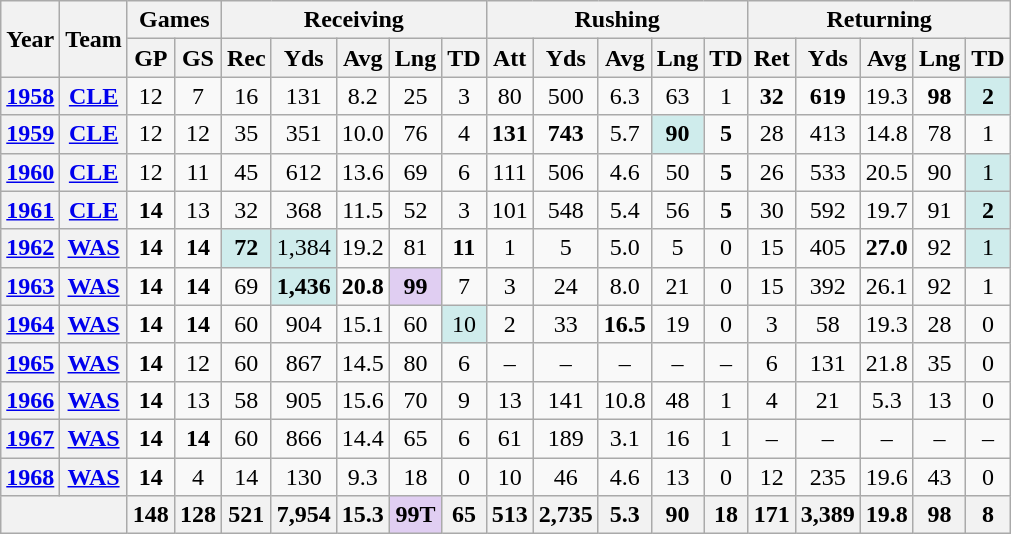<table class="wikitable" style="text-align: center;">
<tr>
<th rowspan="2">Year</th>
<th rowspan="2">Team</th>
<th colspan="2">Games</th>
<th colspan="5">Receiving</th>
<th colspan="5">Rushing</th>
<th colspan="5">Returning</th>
</tr>
<tr>
<th>GP</th>
<th>GS</th>
<th>Rec</th>
<th>Yds</th>
<th>Avg</th>
<th>Lng</th>
<th>TD</th>
<th>Att</th>
<th>Yds</th>
<th>Avg</th>
<th>Lng</th>
<th>TD</th>
<th>Ret</th>
<th>Yds</th>
<th>Avg</th>
<th>Lng</th>
<th>TD</th>
</tr>
<tr>
<th><a href='#'>1958</a></th>
<th><a href='#'>CLE</a></th>
<td>12</td>
<td>7</td>
<td>16</td>
<td>131</td>
<td>8.2</td>
<td>25</td>
<td>3</td>
<td>80</td>
<td>500</td>
<td>6.3</td>
<td>63</td>
<td>1</td>
<td><strong>32</strong></td>
<td><strong>619</strong></td>
<td>19.3</td>
<td><strong>98</strong></td>
<td style="background:#cfecec;"><strong>2</strong></td>
</tr>
<tr>
<th><a href='#'>1959</a></th>
<th><a href='#'>CLE</a></th>
<td>12</td>
<td>12</td>
<td>35</td>
<td>351</td>
<td>10.0</td>
<td>76</td>
<td>4</td>
<td><strong>131</strong></td>
<td><strong>743</strong></td>
<td>5.7</td>
<td style="background:#cfecec;"><strong>90</strong></td>
<td><strong>5</strong></td>
<td>28</td>
<td>413</td>
<td>14.8</td>
<td>78</td>
<td>1</td>
</tr>
<tr>
<th><a href='#'>1960</a></th>
<th><a href='#'>CLE</a></th>
<td>12</td>
<td>11</td>
<td>45</td>
<td>612</td>
<td>13.6</td>
<td>69</td>
<td>6</td>
<td>111</td>
<td>506</td>
<td>4.6</td>
<td>50</td>
<td><strong>5</strong></td>
<td>26</td>
<td>533</td>
<td>20.5</td>
<td>90</td>
<td style="background:#cfecec;">1</td>
</tr>
<tr>
<th><a href='#'>1961</a></th>
<th><a href='#'>CLE</a></th>
<td><strong>14</strong></td>
<td>13</td>
<td>32</td>
<td>368</td>
<td>11.5</td>
<td>52</td>
<td>3</td>
<td>101</td>
<td>548</td>
<td>5.4</td>
<td>56</td>
<td><strong>5</strong></td>
<td>30</td>
<td>592</td>
<td>19.7</td>
<td>91</td>
<td style="background:#cfecec;"><strong>2</strong></td>
</tr>
<tr>
<th><a href='#'>1962</a></th>
<th><a href='#'>WAS</a></th>
<td><strong>14</strong></td>
<td><strong>14</strong></td>
<td style="background:#cfecec;"><strong>72</strong></td>
<td style="background:#cfecec;">1,384</td>
<td>19.2</td>
<td>81</td>
<td><strong>11</strong></td>
<td>1</td>
<td>5</td>
<td>5.0</td>
<td>5</td>
<td>0</td>
<td>15</td>
<td>405</td>
<td><strong>27.0</strong></td>
<td>92</td>
<td style="background:#cfecec;">1</td>
</tr>
<tr>
<th><a href='#'>1963</a></th>
<th><a href='#'>WAS</a></th>
<td><strong>14</strong></td>
<td><strong>14</strong></td>
<td>69</td>
<td style="background:#cfecec;"><strong>1,436</strong></td>
<td><strong>20.8</strong></td>
<td style="background:#e0cef2;"><strong>99</strong></td>
<td>7</td>
<td>3</td>
<td>24</td>
<td>8.0</td>
<td>21</td>
<td>0</td>
<td>15</td>
<td>392</td>
<td>26.1</td>
<td>92</td>
<td>1</td>
</tr>
<tr>
<th><a href='#'>1964</a></th>
<th><a href='#'>WAS</a></th>
<td><strong>14</strong></td>
<td><strong>14</strong></td>
<td>60</td>
<td>904</td>
<td>15.1</td>
<td>60</td>
<td style="background:#cfecec;">10</td>
<td>2</td>
<td>33</td>
<td><strong>16.5</strong></td>
<td>19</td>
<td>0</td>
<td>3</td>
<td>58</td>
<td>19.3</td>
<td>28</td>
<td>0</td>
</tr>
<tr>
<th><a href='#'>1965</a></th>
<th><a href='#'>WAS</a></th>
<td><strong>14</strong></td>
<td>12</td>
<td>60</td>
<td>867</td>
<td>14.5</td>
<td>80</td>
<td>6</td>
<td>–</td>
<td>–</td>
<td>–</td>
<td>–</td>
<td>–</td>
<td>6</td>
<td>131</td>
<td>21.8</td>
<td>35</td>
<td>0</td>
</tr>
<tr>
<th><a href='#'>1966</a></th>
<th><a href='#'>WAS</a></th>
<td><strong>14</strong></td>
<td>13</td>
<td>58</td>
<td>905</td>
<td>15.6</td>
<td>70</td>
<td>9</td>
<td>13</td>
<td>141</td>
<td>10.8</td>
<td>48</td>
<td>1</td>
<td>4</td>
<td>21</td>
<td>5.3</td>
<td>13</td>
<td>0</td>
</tr>
<tr>
<th><a href='#'>1967</a></th>
<th><a href='#'>WAS</a></th>
<td><strong>14</strong></td>
<td><strong>14</strong></td>
<td>60</td>
<td>866</td>
<td>14.4</td>
<td>65</td>
<td>6</td>
<td>61</td>
<td>189</td>
<td>3.1</td>
<td>16</td>
<td>1</td>
<td>–</td>
<td>–</td>
<td>–</td>
<td>–</td>
<td>–</td>
</tr>
<tr>
<th><a href='#'>1968</a></th>
<th><a href='#'>WAS</a></th>
<td><strong>14</strong></td>
<td>4</td>
<td>14</td>
<td>130</td>
<td>9.3</td>
<td>18</td>
<td>0</td>
<td>10</td>
<td>46</td>
<td>4.6</td>
<td>13</td>
<td>0</td>
<td>12</td>
<td>235</td>
<td>19.6</td>
<td>43</td>
<td>0</td>
</tr>
<tr>
<th colspan="2"></th>
<th>148</th>
<th>128</th>
<th>521</th>
<th>7,954</th>
<th>15.3</th>
<th style="background:#e0cef2;"><strong>99T</strong></th>
<th>65</th>
<th>513</th>
<th>2,735</th>
<th>5.3</th>
<th>90</th>
<th>18</th>
<th>171</th>
<th>3,389</th>
<th>19.8</th>
<th>98</th>
<th>8</th>
</tr>
</table>
